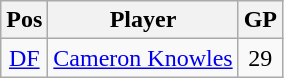<table class=wikitable>
<tr>
<th>Pos</th>
<th>Player</th>
<th>GP</th>
</tr>
<tr>
<td align=center><a href='#'>DF</a></td>
<td> <a href='#'>Cameron Knowles</a></td>
<td align=center>29</td>
</tr>
</table>
